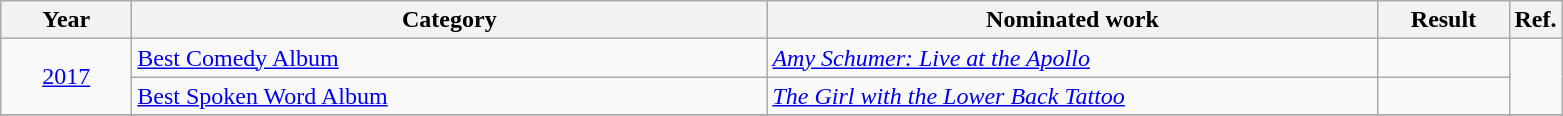<table class=wikitable>
<tr>
<th scope="col" style="width:5em;">Year</th>
<th scope="col" style="width:26em;">Category</th>
<th scope="col" style="width:25em;">Nominated work</th>
<th scope="col" style="width:5em;">Result</th>
<th>Ref.</th>
</tr>
<tr>
<td rowspan="2" style="text-align:center;"><a href='#'>2017</a></td>
<td><a href='#'>Best Comedy Album</a></td>
<td><em><a href='#'>Amy Schumer: Live at the Apollo</a></em></td>
<td></td>
<td rowspan=2></td>
</tr>
<tr>
<td><a href='#'>Best Spoken Word Album</a></td>
<td><em><a href='#'>The Girl with the Lower Back Tattoo</a></em></td>
<td></td>
</tr>
<tr>
</tr>
</table>
